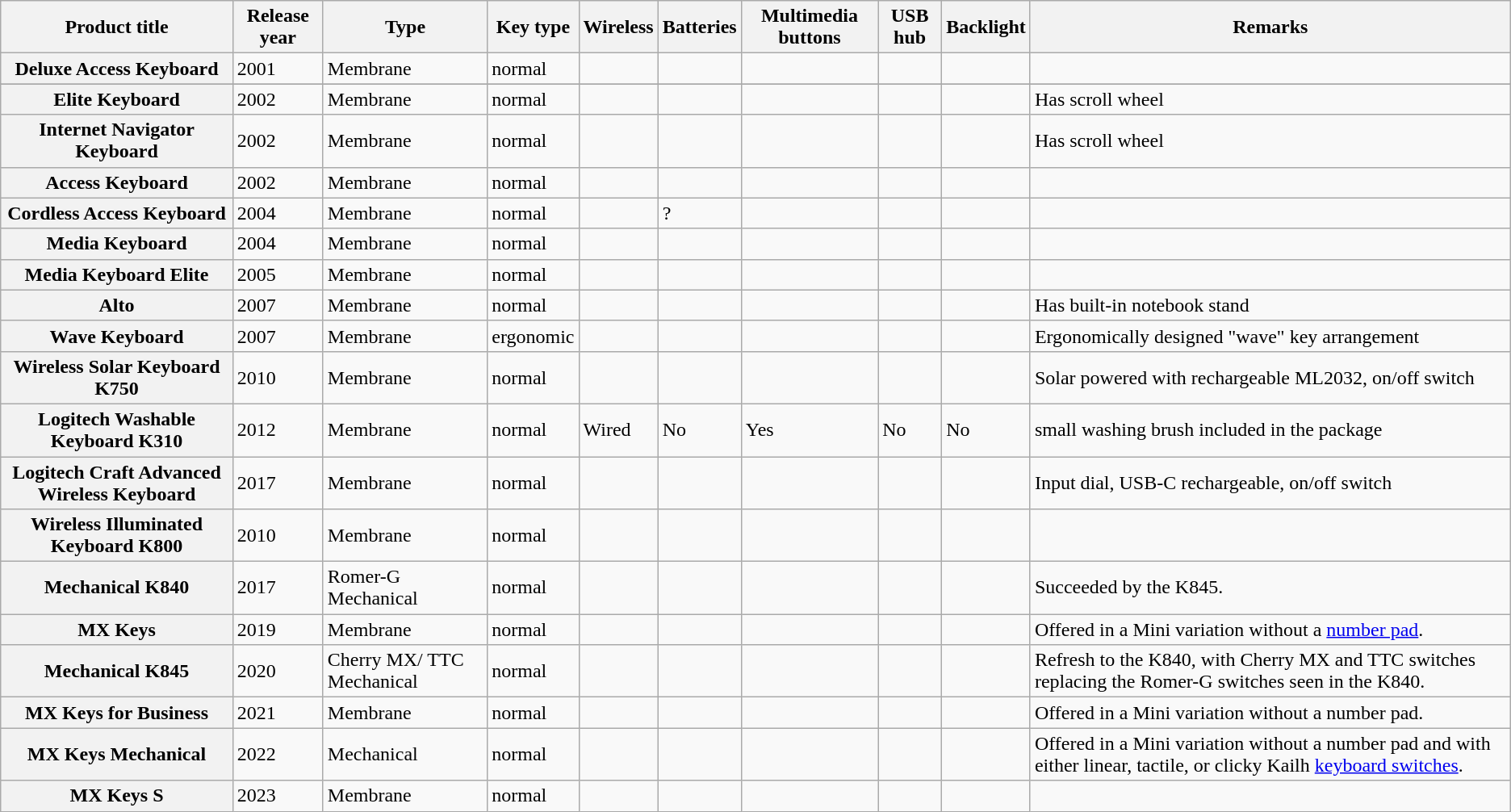<table class="wikitable sortable">
<tr>
<th>Product title</th>
<th>Release year</th>
<th>Type</th>
<th>Key type</th>
<th>Wireless</th>
<th>Batteries</th>
<th>Multimedia buttons</th>
<th>USB hub</th>
<th>Backlight</th>
<th>Remarks</th>
</tr>
<tr>
<th>Deluxe Access Keyboard</th>
<td>2001</td>
<td>Membrane</td>
<td>normal</td>
<td></td>
<td></td>
<td></td>
<td></td>
<td></td>
<td></td>
</tr>
<tr>
</tr>
<tr>
<th>Elite Keyboard</th>
<td>2002</td>
<td>Membrane</td>
<td>normal</td>
<td></td>
<td></td>
<td></td>
<td></td>
<td></td>
<td>Has scroll wheel</td>
</tr>
<tr>
<th>Internet Navigator Keyboard</th>
<td>2002</td>
<td>Membrane</td>
<td>normal</td>
<td></td>
<td></td>
<td></td>
<td></td>
<td></td>
<td>Has scroll wheel</td>
</tr>
<tr>
<th>Access Keyboard</th>
<td>2002</td>
<td>Membrane</td>
<td>normal</td>
<td></td>
<td></td>
<td></td>
<td></td>
<td></td>
<td></td>
</tr>
<tr>
<th>Cordless Access Keyboard</th>
<td>2004</td>
<td>Membrane</td>
<td>normal</td>
<td></td>
<td>?</td>
<td></td>
<td></td>
<td></td>
<td></td>
</tr>
<tr>
<th>Media Keyboard</th>
<td>2004</td>
<td>Membrane</td>
<td>normal</td>
<td></td>
<td></td>
<td></td>
<td></td>
<td></td>
<td></td>
</tr>
<tr>
<th>Media Keyboard Elite</th>
<td>2005</td>
<td>Membrane</td>
<td>normal</td>
<td></td>
<td></td>
<td></td>
<td></td>
<td></td>
<td></td>
</tr>
<tr>
<th>Alto</th>
<td>2007</td>
<td>Membrane</td>
<td>normal</td>
<td></td>
<td></td>
<td></td>
<td></td>
<td></td>
<td>Has built-in notebook stand</td>
</tr>
<tr>
<th>Wave Keyboard</th>
<td>2007</td>
<td>Membrane</td>
<td>ergonomic</td>
<td></td>
<td></td>
<td></td>
<td></td>
<td></td>
<td>Ergonomically designed "wave" key arrangement</td>
</tr>
<tr>
<th>Wireless Solar Keyboard K750</th>
<td>2010</td>
<td>Membrane</td>
<td>normal</td>
<td></td>
<td></td>
<td></td>
<td></td>
<td></td>
<td>Solar powered with rechargeable ML2032, on/off switch</td>
</tr>
<tr>
<th>Logitech Washable Keyboard K310</th>
<td>2012</td>
<td>Membrane</td>
<td>normal</td>
<td>Wired</td>
<td>No</td>
<td>Yes</td>
<td>No</td>
<td>No</td>
<td>small washing brush included in the package</td>
</tr>
<tr>
<th>Logitech Craft Advanced Wireless Keyboard</th>
<td>2017</td>
<td>Membrane</td>
<td>normal</td>
<td></td>
<td></td>
<td></td>
<td></td>
<td></td>
<td>Input dial, USB-C rechargeable, on/off switch</td>
</tr>
<tr>
<th>Wireless Illuminated Keyboard K800</th>
<td>2010</td>
<td>Membrane</td>
<td>normal</td>
<td></td>
<td></td>
<td></td>
<td></td>
<td></td>
<td></td>
</tr>
<tr>
<th>Mechanical K840</th>
<td>2017</td>
<td>Romer-G Mechanical</td>
<td>normal</td>
<td></td>
<td></td>
<td></td>
<td></td>
<td></td>
<td>Succeeded by the K845.</td>
</tr>
<tr>
<th>MX Keys</th>
<td>2019</td>
<td>Membrane</td>
<td>normal</td>
<td></td>
<td></td>
<td></td>
<td></td>
<td></td>
<td>Offered in a Mini variation without a <a href='#'>number pad</a>.</td>
</tr>
<tr>
<th>Mechanical K845</th>
<td>2020</td>
<td>Cherry MX/ TTC Mechanical</td>
<td>normal</td>
<td></td>
<td></td>
<td></td>
<td></td>
<td></td>
<td>Refresh to the K840, with Cherry MX and TTC switches replacing the Romer-G switches seen in the K840.</td>
</tr>
<tr>
<th>MX Keys for Business</th>
<td>2021</td>
<td>Membrane</td>
<td>normal</td>
<td></td>
<td></td>
<td></td>
<td></td>
<td></td>
<td>Offered in a Mini variation without a number pad.</td>
</tr>
<tr>
<th>MX Keys Mechanical</th>
<td>2022</td>
<td>Mechanical</td>
<td>normal</td>
<td></td>
<td></td>
<td></td>
<td></td>
<td></td>
<td>Offered in a Mini variation without a number pad and with either linear, tactile, or clicky Kailh <a href='#'>keyboard switches</a>.</td>
</tr>
<tr>
<th>MX Keys S</th>
<td>2023</td>
<td>Membrane</td>
<td>normal</td>
<td></td>
<td></td>
<td></td>
<td></td>
<td></td>
<td></td>
</tr>
</table>
